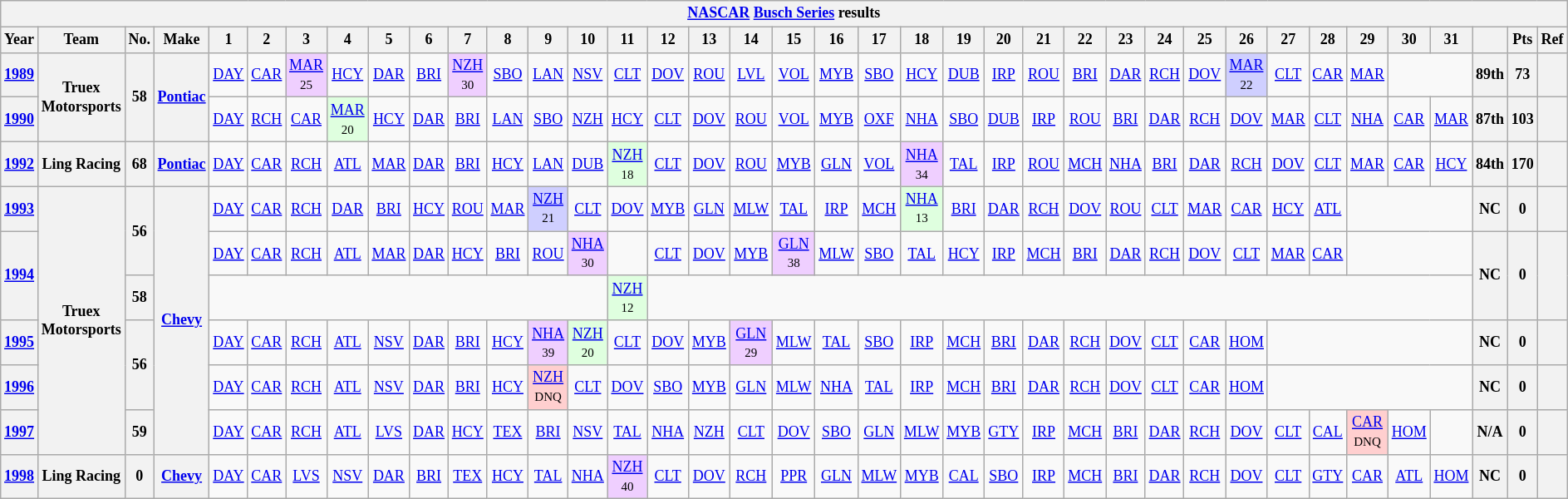<table class="wikitable" style="text-align:center; font-size:75%">
<tr>
<th colspan=42><a href='#'>NASCAR</a> <a href='#'>Busch Series</a> results</th>
</tr>
<tr>
<th>Year</th>
<th>Team</th>
<th>No.</th>
<th>Make</th>
<th>1</th>
<th>2</th>
<th>3</th>
<th>4</th>
<th>5</th>
<th>6</th>
<th>7</th>
<th>8</th>
<th>9</th>
<th>10</th>
<th>11</th>
<th>12</th>
<th>13</th>
<th>14</th>
<th>15</th>
<th>16</th>
<th>17</th>
<th>18</th>
<th>19</th>
<th>20</th>
<th>21</th>
<th>22</th>
<th>23</th>
<th>24</th>
<th>25</th>
<th>26</th>
<th>27</th>
<th>28</th>
<th>29</th>
<th>30</th>
<th>31</th>
<th></th>
<th>Pts</th>
<th>Ref</th>
</tr>
<tr>
<th><a href='#'>1989</a></th>
<th rowspan=2>Truex Motorsports</th>
<th rowspan=2>58</th>
<th rowspan=2><a href='#'>Pontiac</a></th>
<td><a href='#'>DAY</a></td>
<td><a href='#'>CAR</a></td>
<td style="background:#EFCFFF;"><a href='#'>MAR</a><br><small>25</small></td>
<td><a href='#'>HCY</a></td>
<td><a href='#'>DAR</a></td>
<td><a href='#'>BRI</a></td>
<td style="background:#EFCFFF;"><a href='#'>NZH</a><br><small>30</small></td>
<td><a href='#'>SBO</a></td>
<td><a href='#'>LAN</a></td>
<td><a href='#'>NSV</a></td>
<td><a href='#'>CLT</a></td>
<td><a href='#'>DOV</a></td>
<td><a href='#'>ROU</a></td>
<td><a href='#'>LVL</a></td>
<td><a href='#'>VOL</a></td>
<td><a href='#'>MYB</a></td>
<td><a href='#'>SBO</a></td>
<td><a href='#'>HCY</a></td>
<td><a href='#'>DUB</a></td>
<td><a href='#'>IRP</a></td>
<td><a href='#'>ROU</a></td>
<td><a href='#'>BRI</a></td>
<td><a href='#'>DAR</a></td>
<td><a href='#'>RCH</a></td>
<td><a href='#'>DOV</a></td>
<td style="background:#CFCFFF;"><a href='#'>MAR</a><br><small>22</small></td>
<td><a href='#'>CLT</a></td>
<td><a href='#'>CAR</a></td>
<td><a href='#'>MAR</a></td>
<td colspan=2></td>
<th>89th</th>
<th>73</th>
<th></th>
</tr>
<tr>
<th><a href='#'>1990</a></th>
<td><a href='#'>DAY</a></td>
<td><a href='#'>RCH</a></td>
<td><a href='#'>CAR</a></td>
<td style="background:#DFFFDF;"><a href='#'>MAR</a><br><small>20</small></td>
<td><a href='#'>HCY</a></td>
<td><a href='#'>DAR</a></td>
<td><a href='#'>BRI</a></td>
<td><a href='#'>LAN</a></td>
<td><a href='#'>SBO</a></td>
<td><a href='#'>NZH</a></td>
<td><a href='#'>HCY</a></td>
<td><a href='#'>CLT</a></td>
<td><a href='#'>DOV</a></td>
<td><a href='#'>ROU</a></td>
<td><a href='#'>VOL</a></td>
<td><a href='#'>MYB</a></td>
<td><a href='#'>OXF</a></td>
<td><a href='#'>NHA</a></td>
<td><a href='#'>SBO</a></td>
<td><a href='#'>DUB</a></td>
<td><a href='#'>IRP</a></td>
<td><a href='#'>ROU</a></td>
<td><a href='#'>BRI</a></td>
<td><a href='#'>DAR</a></td>
<td><a href='#'>RCH</a></td>
<td><a href='#'>DOV</a></td>
<td><a href='#'>MAR</a></td>
<td><a href='#'>CLT</a></td>
<td><a href='#'>NHA</a></td>
<td><a href='#'>CAR</a></td>
<td><a href='#'>MAR</a></td>
<th>87th</th>
<th>103</th>
<th></th>
</tr>
<tr>
<th><a href='#'>1992</a></th>
<th>Ling Racing</th>
<th>68</th>
<th><a href='#'>Pontiac</a></th>
<td><a href='#'>DAY</a></td>
<td><a href='#'>CAR</a></td>
<td><a href='#'>RCH</a></td>
<td><a href='#'>ATL</a></td>
<td><a href='#'>MAR</a></td>
<td><a href='#'>DAR</a></td>
<td><a href='#'>BRI</a></td>
<td><a href='#'>HCY</a></td>
<td><a href='#'>LAN</a></td>
<td><a href='#'>DUB</a></td>
<td style="background:#DFFFDF;"><a href='#'>NZH</a><br><small>18</small></td>
<td><a href='#'>CLT</a></td>
<td><a href='#'>DOV</a></td>
<td><a href='#'>ROU</a></td>
<td><a href='#'>MYB</a></td>
<td><a href='#'>GLN</a></td>
<td><a href='#'>VOL</a></td>
<td style="background:#EFCFFF;"><a href='#'>NHA</a><br><small>34</small></td>
<td><a href='#'>TAL</a></td>
<td><a href='#'>IRP</a></td>
<td><a href='#'>ROU</a></td>
<td><a href='#'>MCH</a></td>
<td><a href='#'>NHA</a></td>
<td><a href='#'>BRI</a></td>
<td><a href='#'>DAR</a></td>
<td><a href='#'>RCH</a></td>
<td><a href='#'>DOV</a></td>
<td><a href='#'>CLT</a></td>
<td><a href='#'>MAR</a></td>
<td><a href='#'>CAR</a></td>
<td><a href='#'>HCY</a></td>
<th>84th</th>
<th>170</th>
<th></th>
</tr>
<tr>
<th><a href='#'>1993</a></th>
<th rowspan=6>Truex Motorsports</th>
<th rowspan=2>56</th>
<th rowspan=6><a href='#'>Chevy</a></th>
<td><a href='#'>DAY</a></td>
<td><a href='#'>CAR</a></td>
<td><a href='#'>RCH</a></td>
<td><a href='#'>DAR</a></td>
<td><a href='#'>BRI</a></td>
<td><a href='#'>HCY</a></td>
<td><a href='#'>ROU</a></td>
<td><a href='#'>MAR</a></td>
<td style="background:#CFCFFF;"><a href='#'>NZH</a><br><small>21</small></td>
<td><a href='#'>CLT</a></td>
<td><a href='#'>DOV</a></td>
<td><a href='#'>MYB</a></td>
<td><a href='#'>GLN</a></td>
<td><a href='#'>MLW</a></td>
<td><a href='#'>TAL</a></td>
<td><a href='#'>IRP</a></td>
<td><a href='#'>MCH</a></td>
<td style="background:#DFFFDF;"><a href='#'>NHA</a><br><small>13</small></td>
<td><a href='#'>BRI</a></td>
<td><a href='#'>DAR</a></td>
<td><a href='#'>RCH</a></td>
<td><a href='#'>DOV</a></td>
<td><a href='#'>ROU</a></td>
<td><a href='#'>CLT</a></td>
<td><a href='#'>MAR</a></td>
<td><a href='#'>CAR</a></td>
<td><a href='#'>HCY</a></td>
<td><a href='#'>ATL</a></td>
<td colspan=3></td>
<th>NC</th>
<th>0</th>
<th></th>
</tr>
<tr>
<th rowspan=2><a href='#'>1994</a></th>
<td><a href='#'>DAY</a></td>
<td><a href='#'>CAR</a></td>
<td><a href='#'>RCH</a></td>
<td><a href='#'>ATL</a></td>
<td><a href='#'>MAR</a></td>
<td><a href='#'>DAR</a></td>
<td><a href='#'>HCY</a></td>
<td><a href='#'>BRI</a></td>
<td><a href='#'>ROU</a></td>
<td style="background:#EFCFFF;"><a href='#'>NHA</a><br><small>30</small></td>
<td></td>
<td><a href='#'>CLT</a></td>
<td><a href='#'>DOV</a></td>
<td><a href='#'>MYB</a></td>
<td style="background:#EFCFFF;"><a href='#'>GLN</a><br><small>38</small></td>
<td><a href='#'>MLW</a></td>
<td><a href='#'>SBO</a></td>
<td><a href='#'>TAL</a></td>
<td><a href='#'>HCY</a></td>
<td><a href='#'>IRP</a></td>
<td><a href='#'>MCH</a></td>
<td><a href='#'>BRI</a></td>
<td><a href='#'>DAR</a></td>
<td><a href='#'>RCH</a></td>
<td><a href='#'>DOV</a></td>
<td><a href='#'>CLT</a></td>
<td><a href='#'>MAR</a></td>
<td><a href='#'>CAR</a></td>
<td colspan=3></td>
<th rowspan=2>NC</th>
<th rowspan=2>0</th>
<th rowspan=2></th>
</tr>
<tr>
<th>58</th>
<td colspan=10></td>
<td style="background:#DFFFDF;"><a href='#'>NZH</a><br><small>12</small></td>
<td colspan=20></td>
</tr>
<tr>
<th><a href='#'>1995</a></th>
<th rowspan=2>56</th>
<td><a href='#'>DAY</a></td>
<td><a href='#'>CAR</a></td>
<td><a href='#'>RCH</a></td>
<td><a href='#'>ATL</a></td>
<td><a href='#'>NSV</a></td>
<td><a href='#'>DAR</a></td>
<td><a href='#'>BRI</a></td>
<td><a href='#'>HCY</a></td>
<td style="background:#EFCFFF;"><a href='#'>NHA</a><br><small>39</small></td>
<td style="background:#DFFFDF;"><a href='#'>NZH</a><br><small>20</small></td>
<td><a href='#'>CLT</a></td>
<td><a href='#'>DOV</a></td>
<td><a href='#'>MYB</a></td>
<td style="background:#EFCFFF;"><a href='#'>GLN</a><br><small>29</small></td>
<td><a href='#'>MLW</a></td>
<td><a href='#'>TAL</a></td>
<td><a href='#'>SBO</a></td>
<td><a href='#'>IRP</a></td>
<td><a href='#'>MCH</a></td>
<td><a href='#'>BRI</a></td>
<td><a href='#'>DAR</a></td>
<td><a href='#'>RCH</a></td>
<td><a href='#'>DOV</a></td>
<td><a href='#'>CLT</a></td>
<td><a href='#'>CAR</a></td>
<td><a href='#'>HOM</a></td>
<td colspan=5></td>
<th>NC</th>
<th>0</th>
<th></th>
</tr>
<tr>
<th><a href='#'>1996</a></th>
<td><a href='#'>DAY</a></td>
<td><a href='#'>CAR</a></td>
<td><a href='#'>RCH</a></td>
<td><a href='#'>ATL</a></td>
<td><a href='#'>NSV</a></td>
<td><a href='#'>DAR</a></td>
<td><a href='#'>BRI</a></td>
<td><a href='#'>HCY</a></td>
<td style="background:#FFCFCF;"><a href='#'>NZH</a><br><small>DNQ</small></td>
<td><a href='#'>CLT</a></td>
<td><a href='#'>DOV</a></td>
<td><a href='#'>SBO</a></td>
<td><a href='#'>MYB</a></td>
<td><a href='#'>GLN</a></td>
<td><a href='#'>MLW</a></td>
<td><a href='#'>NHA</a></td>
<td><a href='#'>TAL</a></td>
<td><a href='#'>IRP</a></td>
<td><a href='#'>MCH</a></td>
<td><a href='#'>BRI</a></td>
<td><a href='#'>DAR</a></td>
<td><a href='#'>RCH</a></td>
<td><a href='#'>DOV</a></td>
<td><a href='#'>CLT</a></td>
<td><a href='#'>CAR</a></td>
<td><a href='#'>HOM</a></td>
<td colspan=5></td>
<th>NC</th>
<th>0</th>
<th></th>
</tr>
<tr>
<th><a href='#'>1997</a></th>
<th>59</th>
<td><a href='#'>DAY</a></td>
<td><a href='#'>CAR</a></td>
<td><a href='#'>RCH</a></td>
<td><a href='#'>ATL</a></td>
<td><a href='#'>LVS</a></td>
<td><a href='#'>DAR</a></td>
<td><a href='#'>HCY</a></td>
<td><a href='#'>TEX</a></td>
<td><a href='#'>BRI</a></td>
<td><a href='#'>NSV</a></td>
<td><a href='#'>TAL</a></td>
<td><a href='#'>NHA</a></td>
<td><a href='#'>NZH</a></td>
<td><a href='#'>CLT</a></td>
<td><a href='#'>DOV</a></td>
<td><a href='#'>SBO</a></td>
<td><a href='#'>GLN</a></td>
<td><a href='#'>MLW</a></td>
<td><a href='#'>MYB</a></td>
<td><a href='#'>GTY</a></td>
<td><a href='#'>IRP</a></td>
<td><a href='#'>MCH</a></td>
<td><a href='#'>BRI</a></td>
<td><a href='#'>DAR</a></td>
<td><a href='#'>RCH</a></td>
<td><a href='#'>DOV</a></td>
<td><a href='#'>CLT</a></td>
<td><a href='#'>CAL</a></td>
<td style="background:#FFCFCF;"><a href='#'>CAR</a><br><small>DNQ</small></td>
<td><a href='#'>HOM</a></td>
<td></td>
<th>N/A</th>
<th>0</th>
<th></th>
</tr>
<tr>
<th><a href='#'>1998</a></th>
<th>Ling Racing</th>
<th>0</th>
<th><a href='#'>Chevy</a></th>
<td><a href='#'>DAY</a></td>
<td><a href='#'>CAR</a></td>
<td><a href='#'>LVS</a></td>
<td><a href='#'>NSV</a></td>
<td><a href='#'>DAR</a></td>
<td><a href='#'>BRI</a></td>
<td><a href='#'>TEX</a></td>
<td><a href='#'>HCY</a></td>
<td><a href='#'>TAL</a></td>
<td><a href='#'>NHA</a></td>
<td style="background:#EFCFFF;"><a href='#'>NZH</a><br><small>40</small></td>
<td><a href='#'>CLT</a></td>
<td><a href='#'>DOV</a></td>
<td><a href='#'>RCH</a></td>
<td><a href='#'>PPR</a></td>
<td><a href='#'>GLN</a></td>
<td><a href='#'>MLW</a></td>
<td><a href='#'>MYB</a></td>
<td><a href='#'>CAL</a></td>
<td><a href='#'>SBO</a></td>
<td><a href='#'>IRP</a></td>
<td><a href='#'>MCH</a></td>
<td><a href='#'>BRI</a></td>
<td><a href='#'>DAR</a></td>
<td><a href='#'>RCH</a></td>
<td><a href='#'>DOV</a></td>
<td><a href='#'>CLT</a></td>
<td><a href='#'>GTY</a></td>
<td><a href='#'>CAR</a></td>
<td><a href='#'>ATL</a></td>
<td><a href='#'>HOM</a></td>
<th>NC</th>
<th>0</th>
<th></th>
</tr>
</table>
